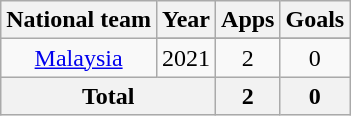<table class="wikitable" style="text-align: center;">
<tr>
<th>National team</th>
<th>Year</th>
<th>Apps</th>
<th>Goals</th>
</tr>
<tr>
<td rowspan="2"><a href='#'>Malaysia</a></td>
</tr>
<tr>
<td>2021</td>
<td>2</td>
<td>0</td>
</tr>
<tr>
<th colspan=2>Total</th>
<th>2</th>
<th>0</th>
</tr>
</table>
